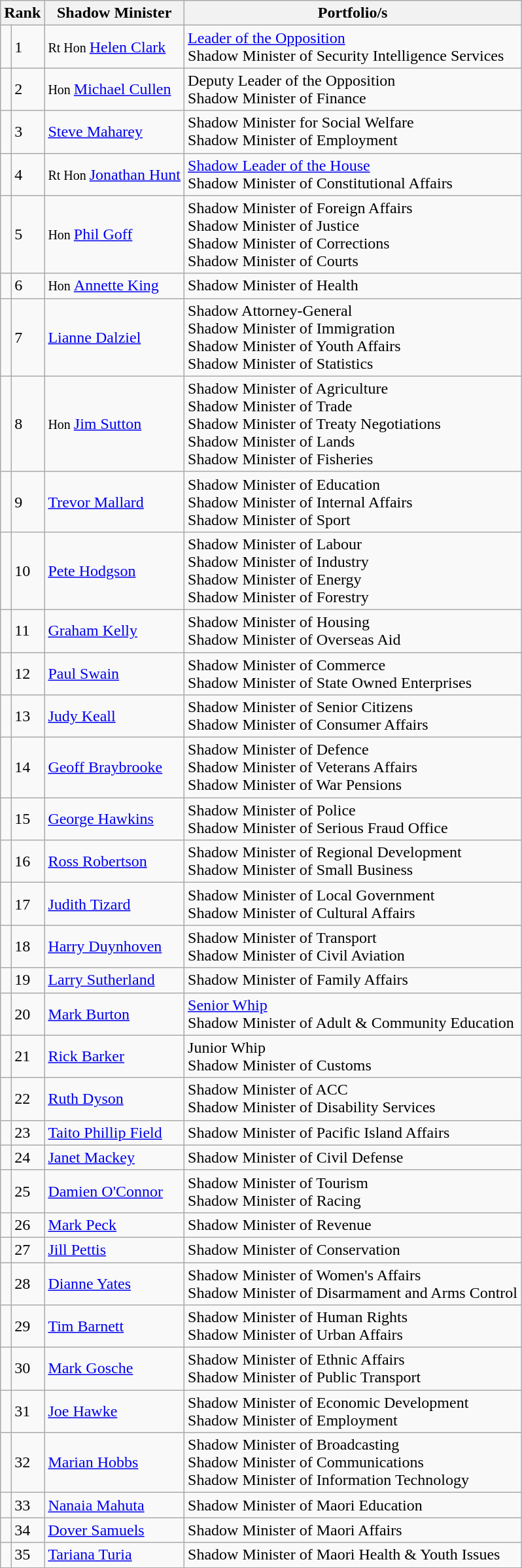<table class="wikitable">
<tr>
<th colspan="2">Rank</th>
<th>Shadow Minister</th>
<th>Portfolio/s</th>
</tr>
<tr>
<td bgcolor=></td>
<td>1</td>
<td><small>Rt Hon </small><a href='#'>Helen Clark</a></td>
<td><a href='#'>Leader of the Opposition</a><br>Shadow Minister of Security Intelligence Services</td>
</tr>
<tr>
<td bgcolor=></td>
<td>2</td>
<td><small>Hon </small><a href='#'>Michael Cullen</a></td>
<td>Deputy Leader of the Opposition<br>Shadow Minister of Finance</td>
</tr>
<tr>
<td bgcolor=></td>
<td>3</td>
<td><a href='#'>Steve Maharey</a></td>
<td>Shadow Minister for Social Welfare<br>Shadow Minister of Employment</td>
</tr>
<tr>
<td bgcolor=></td>
<td>4</td>
<td><small>Rt Hon </small><a href='#'>Jonathan Hunt</a></td>
<td><a href='#'>Shadow Leader of the House</a><br>Shadow Minister of Constitutional Affairs</td>
</tr>
<tr>
<td bgcolor=></td>
<td>5</td>
<td><small>Hon </small><a href='#'>Phil Goff</a></td>
<td>Shadow Minister of Foreign Affairs<br>Shadow Minister of Justice<br>Shadow Minister of Corrections<br>Shadow Minister of Courts</td>
</tr>
<tr>
<td bgcolor=></td>
<td>6</td>
<td><small>Hon </small><a href='#'>Annette King</a></td>
<td>Shadow Minister of Health</td>
</tr>
<tr>
<td bgcolor=></td>
<td>7</td>
<td><a href='#'>Lianne Dalziel</a></td>
<td>Shadow Attorney-General<br>Shadow Minister of Immigration<br>Shadow Minister of Youth Affairs<br>Shadow Minister of Statistics</td>
</tr>
<tr>
<td bgcolor=></td>
<td>8</td>
<td><small>Hon </small><a href='#'>Jim Sutton</a></td>
<td>Shadow Minister of Agriculture<br>Shadow Minister of Trade<br>Shadow Minister of Treaty Negotiations<br>Shadow Minister of Lands<br>Shadow Minister of Fisheries</td>
</tr>
<tr>
<td bgcolor=></td>
<td>9</td>
<td><a href='#'>Trevor Mallard</a></td>
<td>Shadow Minister of Education<br>Shadow Minister of Internal Affairs<br>Shadow Minister of Sport</td>
</tr>
<tr>
<td bgcolor=></td>
<td>10</td>
<td><a href='#'>Pete Hodgson</a></td>
<td>Shadow Minister of Labour<br>Shadow Minister of Industry<br>Shadow Minister of Energy<br>Shadow Minister of Forestry</td>
</tr>
<tr>
<td bgcolor=></td>
<td>11</td>
<td><a href='#'>Graham Kelly</a></td>
<td>Shadow Minister of Housing<br>Shadow Minister of Overseas Aid</td>
</tr>
<tr>
<td bgcolor=></td>
<td>12</td>
<td><a href='#'>Paul Swain</a></td>
<td>Shadow Minister of Commerce<br>Shadow Minister of State Owned Enterprises</td>
</tr>
<tr>
<td bgcolor=></td>
<td>13</td>
<td><a href='#'>Judy Keall</a></td>
<td>Shadow Minister of Senior Citizens<br>Shadow Minister of Consumer Affairs</td>
</tr>
<tr>
<td bgcolor=></td>
<td>14</td>
<td><a href='#'>Geoff Braybrooke</a></td>
<td>Shadow Minister of Defence<br>Shadow Minister of Veterans Affairs<br>Shadow Minister of War Pensions</td>
</tr>
<tr>
<td bgcolor=></td>
<td>15</td>
<td><a href='#'>George Hawkins</a></td>
<td>Shadow Minister of Police<br>Shadow Minister of Serious Fraud Office</td>
</tr>
<tr>
<td bgcolor=></td>
<td>16</td>
<td><a href='#'>Ross Robertson</a></td>
<td>Shadow Minister of Regional Development<br>Shadow Minister of Small Business</td>
</tr>
<tr>
<td bgcolor=></td>
<td>17</td>
<td><a href='#'>Judith Tizard</a></td>
<td>Shadow Minister of Local Government<br>Shadow Minister of Cultural Affairs</td>
</tr>
<tr>
<td bgcolor=></td>
<td>18</td>
<td><a href='#'>Harry Duynhoven</a></td>
<td>Shadow Minister of Transport<br>Shadow Minister of Civil Aviation</td>
</tr>
<tr>
<td bgcolor=></td>
<td>19</td>
<td><a href='#'>Larry Sutherland</a></td>
<td>Shadow Minister of Family Affairs</td>
</tr>
<tr>
<td bgcolor=></td>
<td>20</td>
<td><a href='#'>Mark Burton</a></td>
<td><a href='#'>Senior Whip</a><br>Shadow Minister of Adult & Community Education</td>
</tr>
<tr>
<td bgcolor=></td>
<td>21</td>
<td><a href='#'>Rick Barker</a></td>
<td>Junior Whip<br>Shadow Minister of Customs</td>
</tr>
<tr>
<td bgcolor=></td>
<td>22</td>
<td><a href='#'>Ruth Dyson</a></td>
<td>Shadow Minister of ACC<br>Shadow Minister of Disability Services</td>
</tr>
<tr>
<td bgcolor=></td>
<td>23</td>
<td><a href='#'>Taito Phillip Field</a></td>
<td>Shadow Minister of Pacific Island Affairs</td>
</tr>
<tr>
<td bgcolor=></td>
<td>24</td>
<td><a href='#'>Janet Mackey</a></td>
<td>Shadow Minister of Civil Defense</td>
</tr>
<tr>
<td bgcolor=></td>
<td>25</td>
<td><a href='#'>Damien O'Connor</a></td>
<td>Shadow Minister of Tourism<br>Shadow Minister of Racing</td>
</tr>
<tr>
<td bgcolor=></td>
<td>26</td>
<td><a href='#'>Mark Peck</a></td>
<td>Shadow Minister of Revenue</td>
</tr>
<tr>
<td bgcolor=></td>
<td>27</td>
<td><a href='#'>Jill Pettis</a></td>
<td>Shadow Minister of Conservation</td>
</tr>
<tr>
<td bgcolor=></td>
<td>28</td>
<td><a href='#'>Dianne Yates</a></td>
<td>Shadow Minister of Women's Affairs<br>Shadow Minister of Disarmament and Arms Control</td>
</tr>
<tr>
<td bgcolor=></td>
<td>29</td>
<td><a href='#'>Tim Barnett</a></td>
<td>Shadow Minister of Human Rights<br>Shadow Minister of Urban Affairs</td>
</tr>
<tr>
<td bgcolor=></td>
<td>30</td>
<td><a href='#'>Mark Gosche</a></td>
<td>Shadow Minister of Ethnic Affairs<br>Shadow Minister of Public Transport</td>
</tr>
<tr>
<td bgcolor=></td>
<td>31</td>
<td><a href='#'>Joe Hawke</a></td>
<td>Shadow Minister of Economic Development<br>Shadow Minister of Employment</td>
</tr>
<tr>
<td bgcolor=></td>
<td>32</td>
<td><a href='#'>Marian Hobbs</a></td>
<td>Shadow Minister of Broadcasting<br>Shadow Minister of Communications<br>Shadow Minister of Information Technology</td>
</tr>
<tr>
<td bgcolor=></td>
<td>33</td>
<td><a href='#'>Nanaia Mahuta</a></td>
<td>Shadow Minister of Maori Education</td>
</tr>
<tr>
<td bgcolor=></td>
<td>34</td>
<td><a href='#'>Dover Samuels</a></td>
<td>Shadow Minister of Maori Affairs</td>
</tr>
<tr>
<td bgcolor=></td>
<td>35</td>
<td><a href='#'>Tariana Turia</a></td>
<td>Shadow Minister of Maori Health & Youth Issues</td>
</tr>
<tr>
</tr>
</table>
